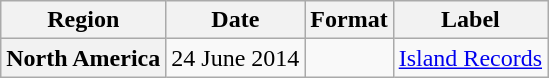<table class="wikitable sortable plainrowheaders">
<tr>
<th scope="col">Region</th>
<th scope="col">Date</th>
<th scope="col">Format</th>
<th scope="col">Label</th>
</tr>
<tr>
<th scope="row">North America</th>
<td>24 June 2014</td>
<td></td>
<td><a href='#'>Island Records</a></td>
</tr>
</table>
